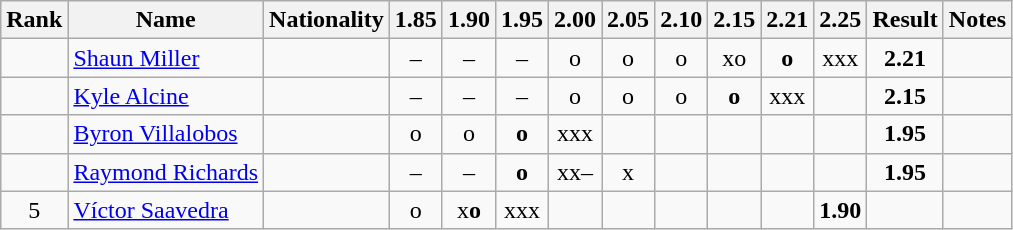<table class="wikitable sortable" style="text-align:center">
<tr>
<th>Rank</th>
<th>Name</th>
<th>Nationality</th>
<th>1.85</th>
<th>1.90</th>
<th>1.95</th>
<th>2.00</th>
<th>2.05</th>
<th>2.10</th>
<th>2.15</th>
<th>2.21</th>
<th>2.25</th>
<th>Result</th>
<th>Notes</th>
</tr>
<tr>
<td></td>
<td align=left><a href='#'>Shaun Miller</a></td>
<td align=left></td>
<td>–</td>
<td>–</td>
<td>–</td>
<td>o</td>
<td>o</td>
<td>o</td>
<td>xo</td>
<td><strong>o</strong></td>
<td>xxx</td>
<td><strong>2.21</strong></td>
<td></td>
</tr>
<tr>
<td></td>
<td align=left><a href='#'>Kyle Alcine</a></td>
<td align=left></td>
<td>–</td>
<td>–</td>
<td>–</td>
<td>o</td>
<td>o</td>
<td>o</td>
<td><strong>o</strong></td>
<td>xxx</td>
<td></td>
<td><strong>2.15</strong></td>
<td></td>
</tr>
<tr>
<td></td>
<td align=left><a href='#'>Byron Villalobos</a></td>
<td align=left></td>
<td>o</td>
<td>o</td>
<td><strong>o</strong></td>
<td>xxx</td>
<td></td>
<td></td>
<td></td>
<td></td>
<td></td>
<td><strong>1.95</strong></td>
<td></td>
</tr>
<tr>
<td></td>
<td align=left><a href='#'>Raymond Richards</a></td>
<td align=left></td>
<td>–</td>
<td>–</td>
<td><strong>o</strong></td>
<td>xx–</td>
<td>x</td>
<td></td>
<td></td>
<td></td>
<td></td>
<td><strong>1.95</strong></td>
<td></td>
</tr>
<tr>
<td>5</td>
<td align=left><a href='#'>Víctor Saavedra</a></td>
<td align=left></td>
<td>o</td>
<td>x<strong>o</strong></td>
<td>xxx</td>
<td></td>
<td></td>
<td></td>
<td></td>
<td></td>
<td><strong>1.90</strong></td>
<td></td>
</tr>
</table>
